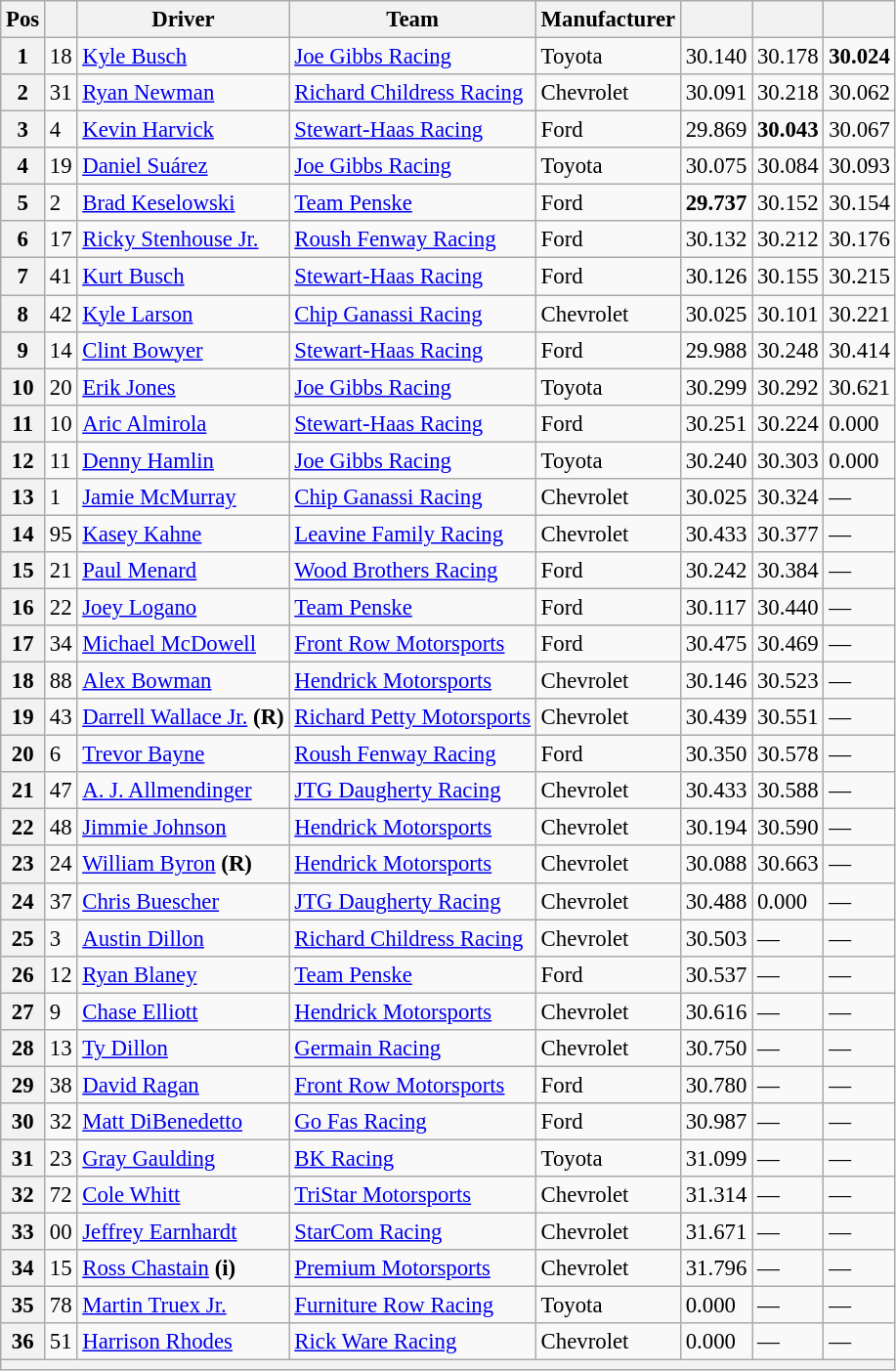<table class="wikitable" style="font-size:95%">
<tr>
<th>Pos</th>
<th></th>
<th>Driver</th>
<th>Team</th>
<th>Manufacturer</th>
<th></th>
<th></th>
<th></th>
</tr>
<tr>
<th>1</th>
<td>18</td>
<td><a href='#'>Kyle Busch</a></td>
<td><a href='#'>Joe Gibbs Racing</a></td>
<td>Toyota</td>
<td>30.140</td>
<td>30.178</td>
<td><strong>30.024</strong></td>
</tr>
<tr>
<th>2</th>
<td>31</td>
<td><a href='#'>Ryan Newman</a></td>
<td><a href='#'>Richard Childress Racing</a></td>
<td>Chevrolet</td>
<td>30.091</td>
<td>30.218</td>
<td>30.062</td>
</tr>
<tr>
<th>3</th>
<td>4</td>
<td><a href='#'>Kevin Harvick</a></td>
<td><a href='#'>Stewart-Haas Racing</a></td>
<td>Ford</td>
<td>29.869</td>
<td><strong>30.043</strong></td>
<td>30.067</td>
</tr>
<tr>
<th>4</th>
<td>19</td>
<td><a href='#'>Daniel Suárez</a></td>
<td><a href='#'>Joe Gibbs Racing</a></td>
<td>Toyota</td>
<td>30.075</td>
<td>30.084</td>
<td>30.093</td>
</tr>
<tr>
<th>5</th>
<td>2</td>
<td><a href='#'>Brad Keselowski</a></td>
<td><a href='#'>Team Penske</a></td>
<td>Ford</td>
<td><strong>29.737</strong></td>
<td>30.152</td>
<td>30.154</td>
</tr>
<tr>
<th>6</th>
<td>17</td>
<td><a href='#'>Ricky Stenhouse Jr.</a></td>
<td><a href='#'>Roush Fenway Racing</a></td>
<td>Ford</td>
<td>30.132</td>
<td>30.212</td>
<td>30.176</td>
</tr>
<tr>
<th>7</th>
<td>41</td>
<td><a href='#'>Kurt Busch</a></td>
<td><a href='#'>Stewart-Haas Racing</a></td>
<td>Ford</td>
<td>30.126</td>
<td>30.155</td>
<td>30.215</td>
</tr>
<tr>
<th>8</th>
<td>42</td>
<td><a href='#'>Kyle Larson</a></td>
<td><a href='#'>Chip Ganassi Racing</a></td>
<td>Chevrolet</td>
<td>30.025</td>
<td>30.101</td>
<td>30.221</td>
</tr>
<tr>
<th>9</th>
<td>14</td>
<td><a href='#'>Clint Bowyer</a></td>
<td><a href='#'>Stewart-Haas Racing</a></td>
<td>Ford</td>
<td>29.988</td>
<td>30.248</td>
<td>30.414</td>
</tr>
<tr>
<th>10</th>
<td>20</td>
<td><a href='#'>Erik Jones</a></td>
<td><a href='#'>Joe Gibbs Racing</a></td>
<td>Toyota</td>
<td>30.299</td>
<td>30.292</td>
<td>30.621</td>
</tr>
<tr>
<th>11</th>
<td>10</td>
<td><a href='#'>Aric Almirola</a></td>
<td><a href='#'>Stewart-Haas Racing</a></td>
<td>Ford</td>
<td>30.251</td>
<td>30.224</td>
<td>0.000</td>
</tr>
<tr>
<th>12</th>
<td>11</td>
<td><a href='#'>Denny Hamlin</a></td>
<td><a href='#'>Joe Gibbs Racing</a></td>
<td>Toyota</td>
<td>30.240</td>
<td>30.303</td>
<td>0.000</td>
</tr>
<tr>
<th>13</th>
<td>1</td>
<td><a href='#'>Jamie McMurray</a></td>
<td><a href='#'>Chip Ganassi Racing</a></td>
<td>Chevrolet</td>
<td>30.025</td>
<td>30.324</td>
<td>—</td>
</tr>
<tr>
<th>14</th>
<td>95</td>
<td><a href='#'>Kasey Kahne</a></td>
<td><a href='#'>Leavine Family Racing</a></td>
<td>Chevrolet</td>
<td>30.433</td>
<td>30.377</td>
<td>—</td>
</tr>
<tr>
<th>15</th>
<td>21</td>
<td><a href='#'>Paul Menard</a></td>
<td><a href='#'>Wood Brothers Racing</a></td>
<td>Ford</td>
<td>30.242</td>
<td>30.384</td>
<td>—</td>
</tr>
<tr>
<th>16</th>
<td>22</td>
<td><a href='#'>Joey Logano</a></td>
<td><a href='#'>Team Penske</a></td>
<td>Ford</td>
<td>30.117</td>
<td>30.440</td>
<td>—</td>
</tr>
<tr>
<th>17</th>
<td>34</td>
<td><a href='#'>Michael McDowell</a></td>
<td><a href='#'>Front Row Motorsports</a></td>
<td>Ford</td>
<td>30.475</td>
<td>30.469</td>
<td>—</td>
</tr>
<tr>
<th>18</th>
<td>88</td>
<td><a href='#'>Alex Bowman</a></td>
<td><a href='#'>Hendrick Motorsports</a></td>
<td>Chevrolet</td>
<td>30.146</td>
<td>30.523</td>
<td>—</td>
</tr>
<tr>
<th>19</th>
<td>43</td>
<td><a href='#'>Darrell Wallace Jr.</a> <strong>(R)</strong></td>
<td><a href='#'>Richard Petty Motorsports</a></td>
<td>Chevrolet</td>
<td>30.439</td>
<td>30.551</td>
<td>—</td>
</tr>
<tr>
<th>20</th>
<td>6</td>
<td><a href='#'>Trevor Bayne</a></td>
<td><a href='#'>Roush Fenway Racing</a></td>
<td>Ford</td>
<td>30.350</td>
<td>30.578</td>
<td>—</td>
</tr>
<tr>
<th>21</th>
<td>47</td>
<td><a href='#'>A. J. Allmendinger</a></td>
<td><a href='#'>JTG Daugherty Racing</a></td>
<td>Chevrolet</td>
<td>30.433</td>
<td>30.588</td>
<td>—</td>
</tr>
<tr>
<th>22</th>
<td>48</td>
<td><a href='#'>Jimmie Johnson</a></td>
<td><a href='#'>Hendrick Motorsports</a></td>
<td>Chevrolet</td>
<td>30.194</td>
<td>30.590</td>
<td>—</td>
</tr>
<tr>
<th>23</th>
<td>24</td>
<td><a href='#'>William Byron</a> <strong>(R)</strong></td>
<td><a href='#'>Hendrick Motorsports</a></td>
<td>Chevrolet</td>
<td>30.088</td>
<td>30.663</td>
<td>—</td>
</tr>
<tr>
<th>24</th>
<td>37</td>
<td><a href='#'>Chris Buescher</a></td>
<td><a href='#'>JTG Daugherty Racing</a></td>
<td>Chevrolet</td>
<td>30.488</td>
<td>0.000</td>
<td>—</td>
</tr>
<tr>
<th>25</th>
<td>3</td>
<td><a href='#'>Austin Dillon</a></td>
<td><a href='#'>Richard Childress Racing</a></td>
<td>Chevrolet</td>
<td>30.503</td>
<td>—</td>
<td>—</td>
</tr>
<tr>
<th>26</th>
<td>12</td>
<td><a href='#'>Ryan Blaney</a></td>
<td><a href='#'>Team Penske</a></td>
<td>Ford</td>
<td>30.537</td>
<td>—</td>
<td>—</td>
</tr>
<tr>
<th>27</th>
<td>9</td>
<td><a href='#'>Chase Elliott</a></td>
<td><a href='#'>Hendrick Motorsports</a></td>
<td>Chevrolet</td>
<td>30.616</td>
<td>—</td>
<td>—</td>
</tr>
<tr>
<th>28</th>
<td>13</td>
<td><a href='#'>Ty Dillon</a></td>
<td><a href='#'>Germain Racing</a></td>
<td>Chevrolet</td>
<td>30.750</td>
<td>—</td>
<td>—</td>
</tr>
<tr>
<th>29</th>
<td>38</td>
<td><a href='#'>David Ragan</a></td>
<td><a href='#'>Front Row Motorsports</a></td>
<td>Ford</td>
<td>30.780</td>
<td>—</td>
<td>—</td>
</tr>
<tr>
<th>30</th>
<td>32</td>
<td><a href='#'>Matt DiBenedetto</a></td>
<td><a href='#'>Go Fas Racing</a></td>
<td>Ford</td>
<td>30.987</td>
<td>—</td>
<td>—</td>
</tr>
<tr>
<th>31</th>
<td>23</td>
<td><a href='#'>Gray Gaulding</a></td>
<td><a href='#'>BK Racing</a></td>
<td>Toyota</td>
<td>31.099</td>
<td>—</td>
<td>—</td>
</tr>
<tr>
<th>32</th>
<td>72</td>
<td><a href='#'>Cole Whitt</a></td>
<td><a href='#'>TriStar Motorsports</a></td>
<td>Chevrolet</td>
<td>31.314</td>
<td>—</td>
<td>—</td>
</tr>
<tr>
<th>33</th>
<td>00</td>
<td><a href='#'>Jeffrey Earnhardt</a></td>
<td><a href='#'>StarCom Racing</a></td>
<td>Chevrolet</td>
<td>31.671</td>
<td>—</td>
<td>—</td>
</tr>
<tr>
<th>34</th>
<td>15</td>
<td><a href='#'>Ross Chastain</a> <strong>(i)</strong></td>
<td><a href='#'>Premium Motorsports</a></td>
<td>Chevrolet</td>
<td>31.796</td>
<td>—</td>
<td>—</td>
</tr>
<tr>
<th>35</th>
<td>78</td>
<td><a href='#'>Martin Truex Jr.</a></td>
<td><a href='#'>Furniture Row Racing</a></td>
<td>Toyota</td>
<td>0.000</td>
<td>—</td>
<td>—</td>
</tr>
<tr>
<th>36</th>
<td>51</td>
<td><a href='#'>Harrison Rhodes</a></td>
<td><a href='#'>Rick Ware Racing</a></td>
<td>Chevrolet</td>
<td>0.000</td>
<td>—</td>
<td>—</td>
</tr>
<tr>
<th colspan="8"></th>
</tr>
</table>
